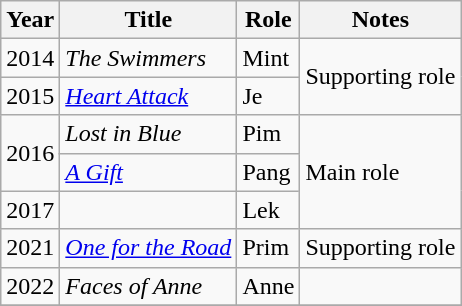<table class="wikitable">
<tr>
<th>Year</th>
<th>Title</th>
<th>Role</th>
<th>Notes</th>
</tr>
<tr>
<td>2014</td>
<td><em>The Swimmers</em></td>
<td>Mint</td>
<td rowspan="2">Supporting role</td>
</tr>
<tr>
<td>2015</td>
<td><em><a href='#'>Heart Attack</a></em></td>
<td>Je</td>
</tr>
<tr>
<td rowspan="2">2016</td>
<td><em>Lost in Blue</em></td>
<td>Pim</td>
<td rowspan="3">Main role</td>
</tr>
<tr>
<td><em><a href='#'>A Gift</a></em></td>
<td>Pang</td>
</tr>
<tr>
<td>2017</td>
<td></td>
<td>Lek</td>
</tr>
<tr>
<td>2021</td>
<td><em><a href='#'>One for the Road</a></em></td>
<td>Prim</td>
<td>Supporting role</td>
</tr>
<tr>
<td>2022</td>
<td><em>Faces of Anne</em></td>
<td>Anne</td>
<td></td>
</tr>
<tr>
</tr>
</table>
